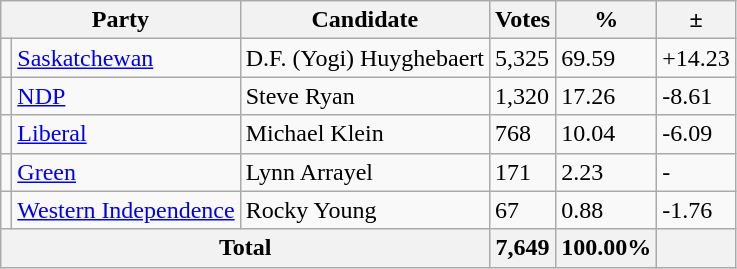<table class="wikitable">
<tr>
<th colspan="2">Party</th>
<th>Candidate</th>
<th>Votes</th>
<th>%</th>
<th>±</th>
</tr>
<tr>
<td></td>
<td><a href='#'>Saskatchewan</a></td>
<td>D.F. (Yogi) Huyghebaert</td>
<td>5,325</td>
<td>69.59</td>
<td>+14.23</td>
</tr>
<tr>
<td></td>
<td><a href='#'>NDP</a></td>
<td>Steve Ryan</td>
<td>1,320</td>
<td>17.26</td>
<td>-8.61</td>
</tr>
<tr>
<td></td>
<td><a href='#'>Liberal</a></td>
<td>Michael Klein</td>
<td>768</td>
<td>10.04</td>
<td>-6.09</td>
</tr>
<tr>
<td></td>
<td><a href='#'>Green</a></td>
<td>Lynn Arrayel</td>
<td>171</td>
<td>2.23</td>
<td>-</td>
</tr>
<tr>
<td></td>
<td><a href='#'>Western Independence</a></td>
<td>Rocky Young</td>
<td>67</td>
<td>0.88</td>
<td>-1.76</td>
</tr>
<tr>
<th colspan="3">Total</th>
<th>7,649</th>
<th>100.00%</th>
<th></th>
</tr>
</table>
